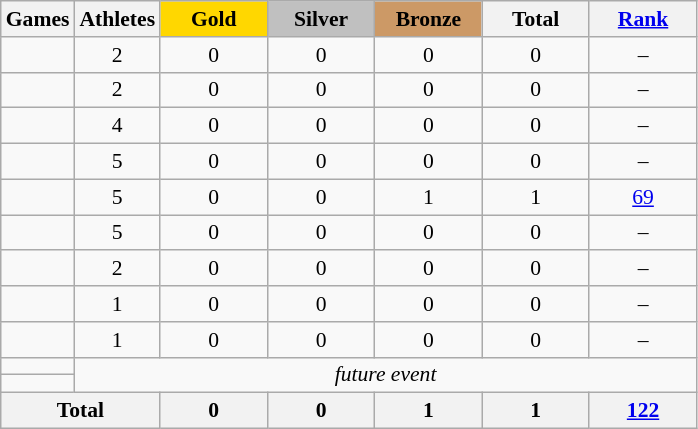<table class="wikitable" style="text-align:center; font-size:90%;">
<tr>
<th>Games</th>
<th>Athletes</th>
<td style="background:gold; width:4.5em; font-weight:bold;">Gold</td>
<td style="background:silver; width:4.5em; font-weight:bold;">Silver</td>
<td style="background:#cc9966; width:4.5em; font-weight:bold;">Bronze</td>
<th style="width:4.5em; font-weight:bold;">Total</th>
<th style="width:4.5em; font-weight:bold;"><a href='#'>Rank</a></th>
</tr>
<tr>
<td align=left></td>
<td>2</td>
<td>0</td>
<td>0</td>
<td>0</td>
<td>0</td>
<td>–</td>
</tr>
<tr>
<td align=left></td>
<td>2</td>
<td>0</td>
<td>0</td>
<td>0</td>
<td>0</td>
<td>–</td>
</tr>
<tr>
<td align=left></td>
<td>4</td>
<td>0</td>
<td>0</td>
<td>0</td>
<td>0</td>
<td>–</td>
</tr>
<tr>
<td align=left></td>
<td>5</td>
<td>0</td>
<td>0</td>
<td>0</td>
<td>0</td>
<td>–</td>
</tr>
<tr>
<td align=left></td>
<td>5</td>
<td>0</td>
<td>0</td>
<td>1</td>
<td>1</td>
<td><a href='#'>69</a></td>
</tr>
<tr>
<td align=left></td>
<td>5</td>
<td>0</td>
<td>0</td>
<td>0</td>
<td>0</td>
<td>–</td>
</tr>
<tr>
<td align=left></td>
<td>2</td>
<td>0</td>
<td>0</td>
<td>0</td>
<td>0</td>
<td>–</td>
</tr>
<tr>
<td align=left></td>
<td>1</td>
<td>0</td>
<td>0</td>
<td>0</td>
<td>0</td>
<td>–</td>
</tr>
<tr>
<td align=left></td>
<td>1</td>
<td>0</td>
<td>0</td>
<td>0</td>
<td>0</td>
<td>–</td>
</tr>
<tr>
<td align=left></td>
<td colspan=6; rowspan=2><em>future event</em></td>
</tr>
<tr>
<td align=left></td>
</tr>
<tr>
<th colspan=2>Total</th>
<th>0</th>
<th>0</th>
<th>1</th>
<th>1</th>
<th><a href='#'>122</a></th>
</tr>
</table>
